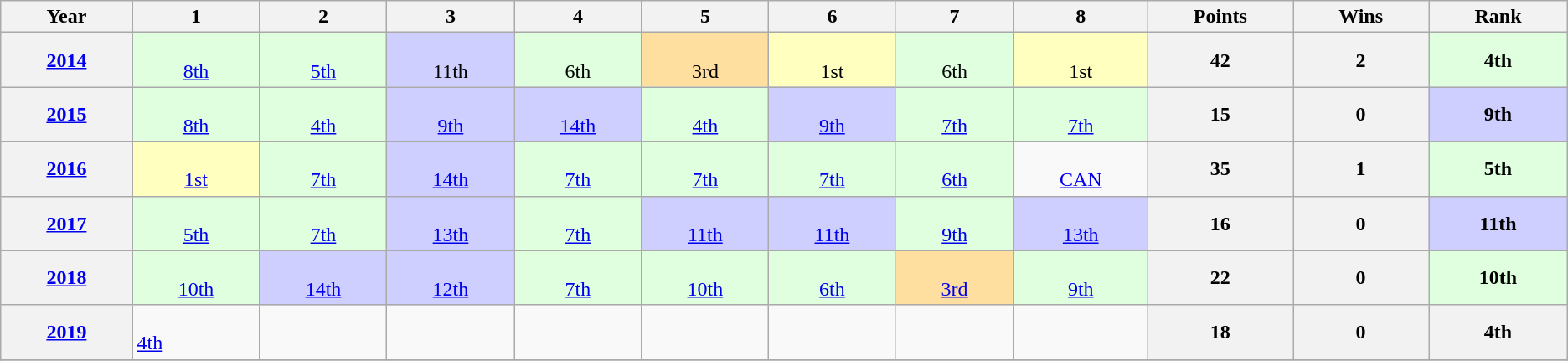<table class="wikitable" style="clear:both;">
<tr>
<th width="2%">Year</th>
<th width="2%">1</th>
<th width="2%">2</th>
<th width="2%">3</th>
<th width="2%">4</th>
<th width="2%">5</th>
<th width="2%">6</th>
<th width="2%">7</th>
<th width="2%">8</th>
<th width="2%">Points</th>
<th width="2%">Wins</th>
<th width="2%">Rank</th>
</tr>
<tr align=center>
<th><a href='#'>2014</a></th>
<td style="background:#dfffdf;"><br><a href='#'>8th</a></td>
<td style="background:#dfffdf;"><br><a href='#'>5th</a></td>
<td style="background:#CFCFFF;"><br>11th</td>
<td style="background:#dfffdf;"><br>6th</td>
<td style="background:#ffdf9f;"><br>3rd</td>
<td style="background:#ffffbf;"><br>1st</td>
<td style="background:#dfffdf;"><br>6th</td>
<td style="background:#ffffbf;"><br>1st</td>
<th>42</th>
<th>2</th>
<td style="background:#dfffdf;"><strong>4th</strong></td>
</tr>
<tr align=center>
<th><a href='#'>2015</a></th>
<td style="background:#dfffdf;"><br><a href='#'>8th</a></td>
<td style="background:#dfffdf;"><br><a href='#'>4th</a></td>
<td style="background:#cfcfff;"><br><a href='#'>9th</a></td>
<td style="background:#cfcfff;"><br><a href='#'>14th</a></td>
<td style="background:#dfffdf;"><br><a href='#'>4th</a></td>
<td style="background:#cfcfff;"><br><a href='#'>9th</a></td>
<td style="background:#dfffdf;"><br><a href='#'>7th</a></td>
<td style="background:#dfffdf;"><br><a href='#'>7th</a></td>
<th>15</th>
<th>0</th>
<th style="background:#cfcfff;">9th</th>
</tr>
<tr align=center>
<th><a href='#'>2016</a></th>
<td style="background:#ffffbf;"><br><a href='#'>1st</a></td>
<td style="background:#dfffdf;"><br><a href='#'>7th</a></td>
<td style="background:#cfcfff;"><br><a href='#'>14th</a></td>
<td style="background:#dfffdf;"><br><a href='#'>7th</a></td>
<td style="background:#dfffdf;"><br><a href='#'>7th</a></td>
<td style="background:#dfffdf;"><br><a href='#'>7th</a></td>
<td style="background:#dfffdf;"><br><a href='#'>6th</a></td>
<td><br><a href='#'>CAN</a></td>
<th>35</th>
<th>1</th>
<td style="background:#dfffdf;"><strong>5th</strong></td>
</tr>
<tr align=center>
<th><a href='#'>2017</a></th>
<td style="background:#dfffdf;"><br><a href='#'>5th</a></td>
<td style="background:#dfffdf;"><br><a href='#'>7th</a></td>
<td style="background:#cfcfff;"><br><a href='#'>13th</a></td>
<td style="background:#dfffdf;"><br><a href='#'>7th</a></td>
<td style="background:#cfcfff;"><br><a href='#'>11th</a></td>
<td style="background:#cfcfff;"><br><a href='#'>11th</a></td>
<td style="background:#dfffdf;"><br><a href='#'>9th</a></td>
<td style="background:#cfcfff;"><br><a href='#'>13th</a></td>
<th>16</th>
<th>0</th>
<td style="background:#cfcfff;"><strong>11th</strong></td>
</tr>
<tr align=center>
<th><a href='#'>2018</a></th>
<td style="background:#dfffdf;"><br><a href='#'>10th</a></td>
<td style="background:#cfcfff;"><br><a href='#'>14th</a></td>
<td style="background:#cfcfff;"><br><a href='#'>12th</a></td>
<td style="background:#dfffdf;"><br><a href='#'>7th</a></td>
<td style="background:#dfffdf;"><br><a href='#'>10th</a></td>
<td style="background:#dfffdf;"><br><a href='#'>6th</a></td>
<td style="background:#ffdf9f;"><br><a href='#'>3rd</a></td>
<td style="background:#dfffdf;"><br><a href='#'>9th</a></td>
<th>22</th>
<th>0</th>
<th style="background:#dfffdf;">10th</th>
</tr>
<tr>
<th><a href='#'>2019</a></th>
<td><br>       <a href='#'>4th</a></td>
<td></td>
<td></td>
<td></td>
<td></td>
<td></td>
<td></td>
<td></td>
<th>18</th>
<th>0</th>
<th>4th</th>
</tr>
<tr align=center>
</tr>
</table>
